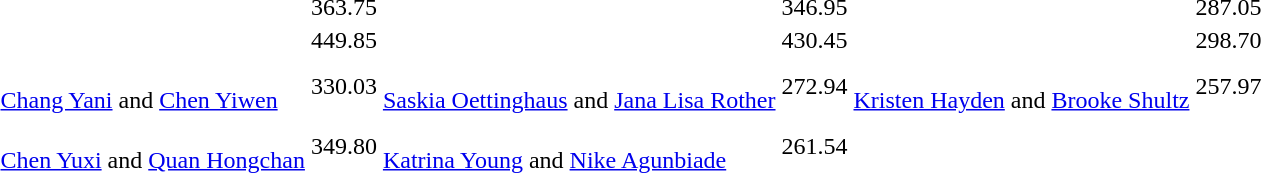<table>
<tr>
<td><br></td>
<td></td>
<td>363.75</td>
<td></td>
<td>346.95</td>
<td></td>
<td>287.05</td>
</tr>
<tr>
<td><br></td>
<td></td>
<td>449.85</td>
<td></td>
<td>430.45</td>
<td></td>
<td>298.70</td>
</tr>
<tr>
<td><br></td>
<td><br><a href='#'>Chang Yani</a> and <a href='#'>Chen Yiwen</a></td>
<td>330.03</td>
<td><br><a href='#'>Saskia Oettinghaus</a> and <a href='#'>Jana Lisa Rother</a></td>
<td>272.94</td>
<td><br><a href='#'>Kristen Hayden</a> and <a href='#'>Brooke Shultz</a></td>
<td>257.97</td>
</tr>
<tr>
<td><br></td>
<td><br><a href='#'>Chen Yuxi</a> and <a href='#'>Quan Hongchan</a></td>
<td>349.80</td>
<td><br><a href='#'>Katrina Young</a> and <a href='#'>Nike Agunbiade</a></td>
<td>261.54</td>
<td></td>
<td></td>
</tr>
</table>
